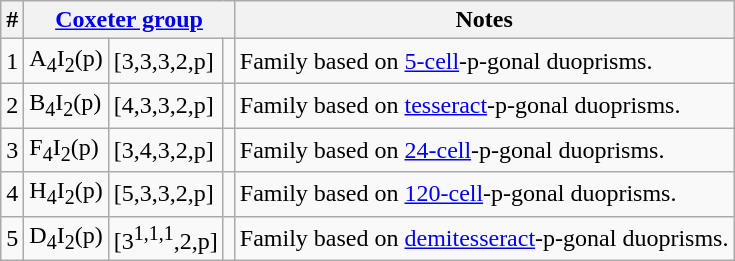<table class=wikitable>
<tr>
<th>#</th>
<th colspan=3><a href='#'>Coxeter group</a></th>
<th>Notes</th>
</tr>
<tr>
<td>1</td>
<td>A<sub>4</sub>I<sub>2</sub>(p)</td>
<td>[3,3,3,2,p]</td>
<td></td>
<td>Family based on <a href='#'>5-cell</a>-p-gonal duoprisms.</td>
</tr>
<tr>
<td>2</td>
<td>B<sub>4</sub>I<sub>2</sub>(p)</td>
<td>[4,3,3,2,p]</td>
<td></td>
<td>Family based on <a href='#'>tesseract</a>-p-gonal duoprisms.</td>
</tr>
<tr>
<td>3</td>
<td>F<sub>4</sub>I<sub>2</sub>(p)</td>
<td>[3,4,3,2,p]</td>
<td></td>
<td>Family based on <a href='#'>24-cell</a>-p-gonal duoprisms.</td>
</tr>
<tr>
<td>4</td>
<td>H<sub>4</sub>I<sub>2</sub>(p)</td>
<td>[5,3,3,2,p]</td>
<td></td>
<td>Family based on <a href='#'>120-cell</a>-p-gonal duoprisms.</td>
</tr>
<tr>
<td>5</td>
<td>D<sub>4</sub>I<sub>2</sub>(p)</td>
<td>[3<sup>1,1,1</sup>,2,p]</td>
<td></td>
<td>Family based on <a href='#'>demitesseract</a>-p-gonal duoprisms.</td>
</tr>
</table>
